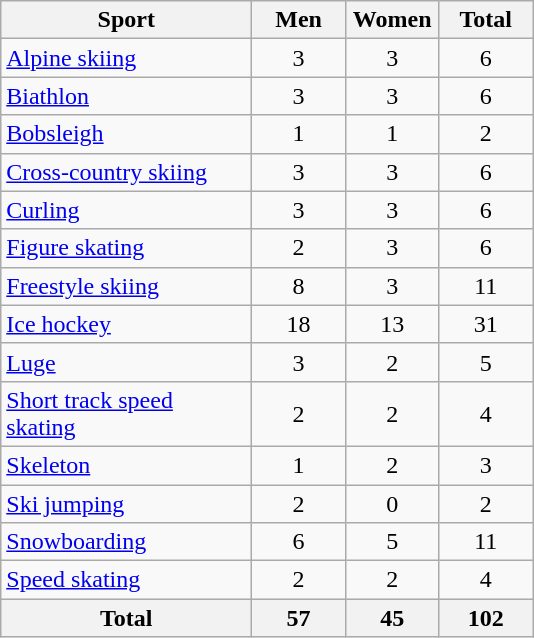<table class="wikitable sortable" style=text-align:center>
<tr>
<th width=160>Sport</th>
<th width=55>Men</th>
<th width=55>Women</th>
<th width=55>Total</th>
</tr>
<tr>
<td align=left><a href='#'>Alpine skiing</a></td>
<td>3</td>
<td>3</td>
<td>6</td>
</tr>
<tr>
<td align=left><a href='#'>Biathlon</a></td>
<td>3</td>
<td>3</td>
<td>6</td>
</tr>
<tr>
<td align=left><a href='#'>Bobsleigh</a></td>
<td>1</td>
<td>1</td>
<td>2</td>
</tr>
<tr>
<td align=left><a href='#'>Cross-country skiing</a></td>
<td>3</td>
<td>3</td>
<td>6</td>
</tr>
<tr>
<td align=left><a href='#'>Curling</a></td>
<td>3</td>
<td>3</td>
<td>6</td>
</tr>
<tr>
<td align=left><a href='#'>Figure skating</a></td>
<td>2</td>
<td>3</td>
<td>6</td>
</tr>
<tr>
<td align=left><a href='#'>Freestyle skiing</a></td>
<td>8</td>
<td>3</td>
<td>11</td>
</tr>
<tr>
<td align=left><a href='#'>Ice hockey</a></td>
<td>18</td>
<td>13</td>
<td>31</td>
</tr>
<tr>
<td align=left><a href='#'>Luge</a></td>
<td>3</td>
<td>2</td>
<td>5</td>
</tr>
<tr>
<td align=left><a href='#'>Short track speed skating</a></td>
<td>2</td>
<td>2</td>
<td>4</td>
</tr>
<tr>
<td align=left><a href='#'>Skeleton</a></td>
<td>1</td>
<td>2</td>
<td>3</td>
</tr>
<tr>
<td align=left><a href='#'>Ski jumping</a></td>
<td>2</td>
<td>0</td>
<td>2</td>
</tr>
<tr>
<td align=left><a href='#'>Snowboarding</a></td>
<td>6</td>
<td>5</td>
<td>11</td>
</tr>
<tr>
<td align=left><a href='#'>Speed skating</a></td>
<td>2</td>
<td>2</td>
<td>4</td>
</tr>
<tr>
<th>Total</th>
<th>57</th>
<th>45</th>
<th>102</th>
</tr>
</table>
